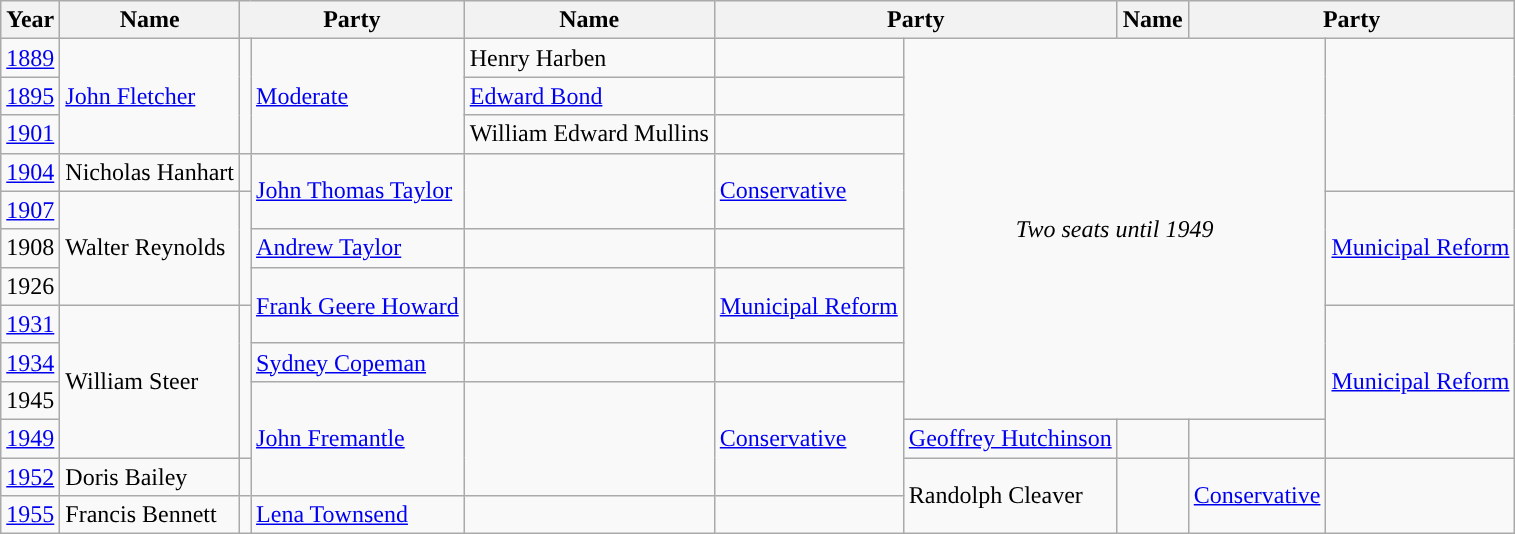<table class="wikitable">
<tr>
<th>Year</th>
<th>Name</th>
<th colspan=2>Party</th>
<th>Name</th>
<th colspan=2>Party</th>
<th>Name</th>
<th colspan=2>Party</th>
</tr>
<tr>
<td><a href='#'>1889</a></td>
<td rowspan=3><a href='#'>John Fletcher</a></td>
<td rowspan=3 style="background-color: "></td>
<td rowspan=3><a href='#'>Moderate</a></td>
<td>Henry Harben</td>
<td></td>
<td rowspan=10 colspan=3 align="center"><em>Two seats until 1949</em></td>
</tr>
<tr>
<td><a href='#'>1895</a></td>
<td><a href='#'>Edward Bond</a></td>
<td></td>
</tr>
<tr>
<td><a href='#'>1901</a></td>
<td>William Edward Mullins</td>
<td></td>
</tr>
<tr>
<td><a href='#'>1904</a></td>
<td>Nicholas Hanhart</td>
<td></td>
<td rowspan=2><a href='#'>John Thomas Taylor</a></td>
<td rowspan=2 style="background-color: "></td>
<td rowspan=2><a href='#'>Conservative</a></td>
</tr>
<tr>
<td><a href='#'>1907</a></td>
<td rowspan=3>Walter Reynolds</td>
<td rowspan=3 style="background-color: "></td>
<td rowspan=3><a href='#'>Municipal Reform</a></td>
</tr>
<tr>
<td>1908</td>
<td><a href='#'>Andrew Taylor</a></td>
<td></td>
</tr>
<tr>
<td>1926</td>
<td rowspan=2><a href='#'>Frank Geere Howard</a></td>
<td rowspan=2 style="background-color: "></td>
<td rowspan=2><a href='#'>Municipal Reform</a></td>
</tr>
<tr>
<td><a href='#'>1931</a></td>
<td rowspan=4>William Steer</td>
<td rowspan=4 style="background-color: "></td>
<td rowspan=4><a href='#'>Municipal Reform</a></td>
</tr>
<tr>
<td><a href='#'>1934</a></td>
<td><a href='#'>Sydney Copeman</a></td>
<td></td>
</tr>
<tr>
<td>1945</td>
<td rowspan=3><a href='#'>John Fremantle</a></td>
<td rowspan=3 style="background-color: "></td>
<td rowspan=3><a href='#'>Conservative</a></td>
</tr>
<tr>
<td><a href='#'>1949</a></td>
<td><a href='#'>Geoffrey Hutchinson</a></td>
<td></td>
</tr>
<tr>
<td><a href='#'>1952</a></td>
<td>Doris Bailey</td>
<td></td>
<td rowspan=2>Randolph Cleaver</td>
<td rowspan=2 style="background-color: "></td>
<td rowspan=2><a href='#'>Conservative</a></td>
</tr>
<tr>
<td><a href='#'>1955</a></td>
<td>Francis Bennett</td>
<td></td>
<td><a href='#'>Lena Townsend</a></td>
<td></td>
</tr>
</table>
